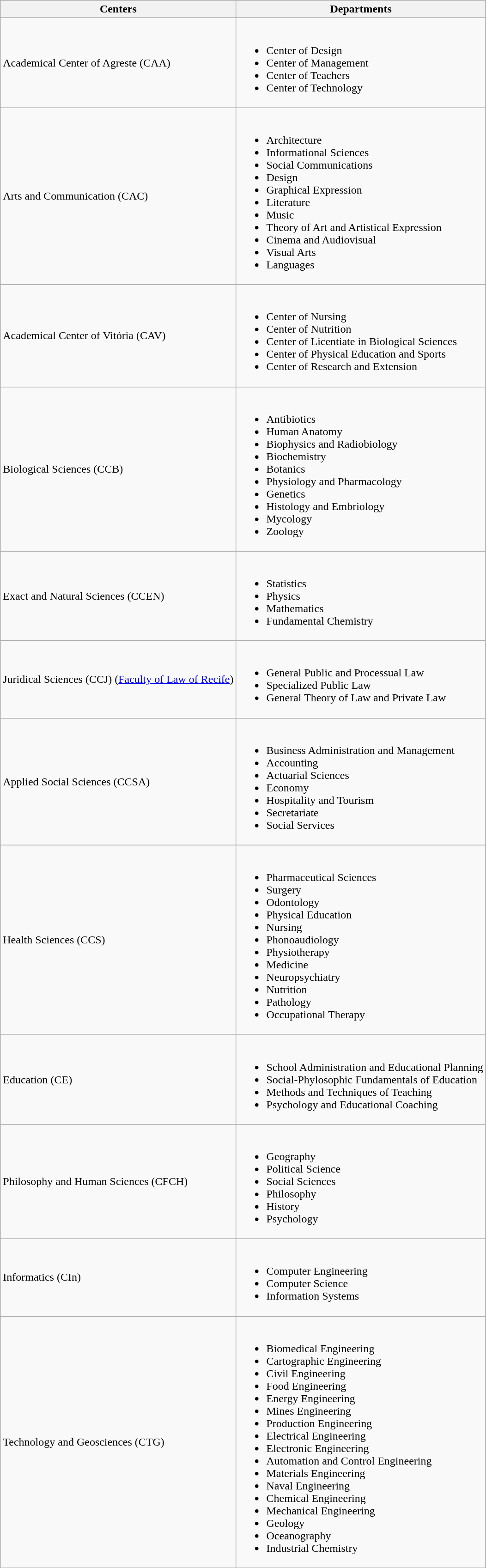<table class="wikitable">
<tr>
<th>Centers</th>
<th>Departments</th>
</tr>
<tr>
<td>Academical Center of Agreste (CAA)</td>
<td><br><ul><li>Center of Design</li><li>Center of Management</li><li>Center of Teachers</li><li>Center of Technology</li></ul></td>
</tr>
<tr>
<td>Arts and Communication (CAC)</td>
<td><br><ul><li>Architecture</li><li>Informational Sciences</li><li>Social Communications</li><li>Design</li><li>Graphical Expression</li><li>Literature</li><li>Music</li><li>Theory of Art and Artistical Expression</li><li>Cinema and Audiovisual</li><li>Visual Arts</li><li>Languages</li></ul></td>
</tr>
<tr>
<td>Academical Center of Vitória (CAV)</td>
<td><br><ul><li>Center of Nursing</li><li>Center of Nutrition</li><li>Center of Licentiate in Biological Sciences</li><li>Center of Physical Education and Sports</li><li>Center of Research and Extension</li></ul></td>
</tr>
<tr>
<td>Biological Sciences (CCB)</td>
<td><br><ul><li>Antibiotics</li><li>Human Anatomy</li><li>Biophysics and Radiobiology</li><li>Biochemistry</li><li>Botanics</li><li>Physiology and Pharmacology</li><li>Genetics</li><li>Histology and Embriology</li><li>Mycology</li><li>Zoology</li></ul></td>
</tr>
<tr>
<td>Exact and Natural Sciences (CCEN)</td>
<td><br><ul><li>Statistics</li><li>Physics</li><li>Mathematics</li><li>Fundamental Chemistry</li></ul></td>
</tr>
<tr>
<td>Juridical Sciences (CCJ) (<a href='#'>Faculty of Law of Recife</a>)</td>
<td><br><ul><li>General Public and Processual Law</li><li>Specialized Public Law</li><li>General Theory of Law and Private Law</li></ul></td>
</tr>
<tr>
<td>Applied Social Sciences (CCSA)</td>
<td><br><ul><li>Business Administration and Management</li><li>Accounting</li><li>Actuarial Sciences</li><li>Economy</li><li>Hospitality and Tourism</li><li>Secretariate</li><li>Social Services</li></ul></td>
</tr>
<tr>
<td>Health Sciences (CCS)</td>
<td><br><ul><li>Pharmaceutical Sciences</li><li>Surgery</li><li>Odontology</li><li>Physical Education</li><li>Nursing</li><li>Phonoaudiology</li><li>Physiotherapy</li><li>Medicine</li><li>Neuropsychiatry</li><li>Nutrition</li><li>Pathology</li><li>Occupational Therapy</li></ul></td>
</tr>
<tr>
<td>Education (CE)</td>
<td><br><ul><li>School Administration and Educational Planning</li><li>Social-Phylosophic Fundamentals of Education</li><li>Methods and Techniques of Teaching</li><li>Psychology and Educational Coaching</li></ul></td>
</tr>
<tr>
<td>Philosophy and Human Sciences (CFCH)</td>
<td><br><ul><li>Geography</li><li>Political Science</li><li>Social Sciences</li><li>Philosophy</li><li>History</li><li>Psychology</li></ul></td>
</tr>
<tr>
<td>Informatics (CIn)</td>
<td><br><ul><li>Computer Engineering</li><li>Computer Science</li><li>Information Systems</li></ul></td>
</tr>
<tr>
<td>Technology and Geosciences (CTG)</td>
<td><br><ul><li>Biomedical Engineering</li><li>Cartographic Engineering</li><li>Civil Engineering</li><li>Food Engineering</li><li>Energy Engineering</li><li>Mines Engineering</li><li>Production Engineering</li><li>Electrical Engineering</li><li>Electronic Engineering</li><li>Automation and Control Engineering</li><li>Materials Engineering</li><li>Naval Engineering</li><li>Chemical Engineering</li><li>Mechanical Engineering</li><li>Geology</li><li>Oceanography</li><li>Industrial Chemistry</li></ul></td>
</tr>
</table>
